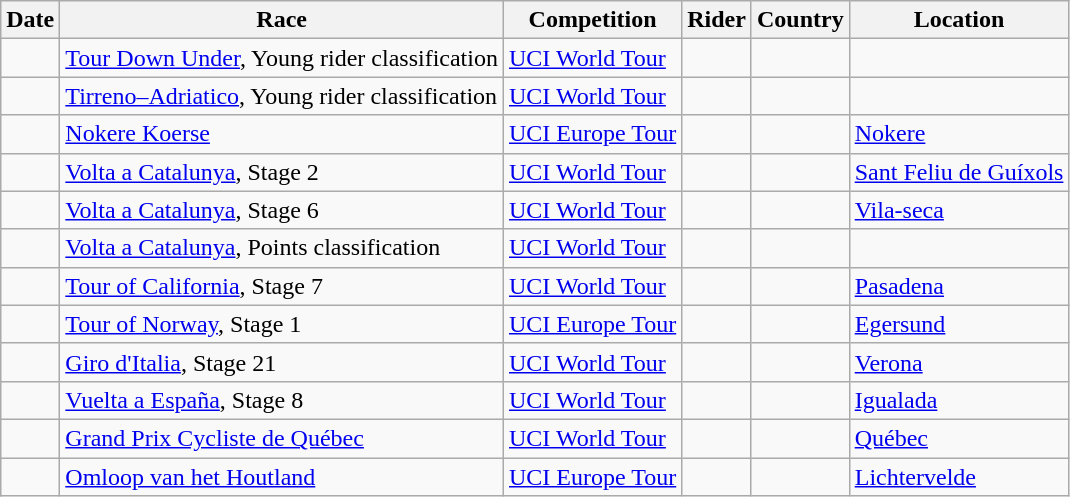<table class="wikitable sortable">
<tr>
<th>Date</th>
<th>Race</th>
<th>Competition</th>
<th>Rider</th>
<th>Country</th>
<th>Location</th>
</tr>
<tr>
<td></td>
<td><a href='#'>Tour Down Under</a>, Young rider classification</td>
<td><a href='#'>UCI World Tour</a></td>
<td></td>
<td></td>
<td></td>
</tr>
<tr>
<td></td>
<td><a href='#'>Tirreno–Adriatico</a>, Young rider classification</td>
<td><a href='#'>UCI World Tour</a></td>
<td></td>
<td></td>
<td></td>
</tr>
<tr>
<td></td>
<td><a href='#'>Nokere Koerse</a></td>
<td><a href='#'>UCI Europe Tour</a></td>
<td></td>
<td></td>
<td><a href='#'>Nokere</a></td>
</tr>
<tr>
<td></td>
<td><a href='#'>Volta a Catalunya</a>, Stage 2</td>
<td><a href='#'>UCI World Tour</a></td>
<td></td>
<td></td>
<td><a href='#'>Sant Feliu de Guíxols</a></td>
</tr>
<tr>
<td></td>
<td><a href='#'>Volta a Catalunya</a>, Stage 6</td>
<td><a href='#'>UCI World Tour</a></td>
<td></td>
<td></td>
<td><a href='#'>Vila-seca</a></td>
</tr>
<tr>
<td></td>
<td><a href='#'>Volta a Catalunya</a>, Points classification</td>
<td><a href='#'>UCI World Tour</a></td>
<td></td>
<td></td>
<td></td>
</tr>
<tr>
<td></td>
<td><a href='#'>Tour of California</a>, Stage 7</td>
<td><a href='#'>UCI World Tour</a></td>
<td></td>
<td></td>
<td><a href='#'>Pasadena</a></td>
</tr>
<tr>
<td></td>
<td><a href='#'>Tour of Norway</a>, Stage 1</td>
<td><a href='#'>UCI Europe Tour</a></td>
<td></td>
<td></td>
<td><a href='#'>Egersund</a></td>
</tr>
<tr>
<td></td>
<td><a href='#'>Giro d'Italia</a>, Stage 21</td>
<td><a href='#'>UCI World Tour</a></td>
<td></td>
<td></td>
<td><a href='#'>Verona</a></td>
</tr>
<tr>
<td></td>
<td><a href='#'>Vuelta a España</a>, Stage 8</td>
<td><a href='#'>UCI World Tour</a></td>
<td></td>
<td></td>
<td><a href='#'>Igualada</a></td>
</tr>
<tr>
<td></td>
<td><a href='#'>Grand Prix Cycliste de Québec</a></td>
<td><a href='#'>UCI World Tour</a></td>
<td></td>
<td></td>
<td><a href='#'>Québec</a></td>
</tr>
<tr>
<td></td>
<td><a href='#'>Omloop van het Houtland</a></td>
<td><a href='#'>UCI Europe Tour</a></td>
<td></td>
<td></td>
<td><a href='#'>Lichtervelde</a></td>
</tr>
</table>
